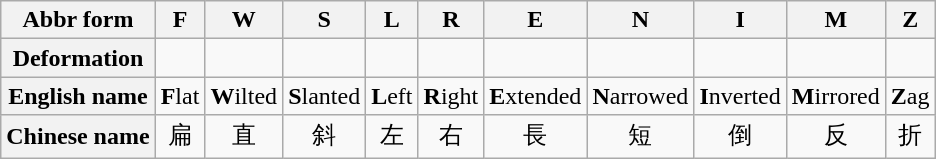<table class="wikitable" style="text-align:center;">
<tr>
<th>Abbr form</th>
<th>F</th>
<th>W</th>
<th>S</th>
<th>L</th>
<th>R</th>
<th>E</th>
<th>N</th>
<th>I</th>
<th>M</th>
<th>Z</th>
</tr>
<tr>
<th>Deformation</th>
<td></td>
<td></td>
<td></td>
<td></td>
<td></td>
<td></td>
<td></td>
<td></td>
<td></td>
<td></td>
</tr>
<tr>
<th>English name</th>
<td><strong>F</strong>lat</td>
<td><strong>W</strong>ilted</td>
<td><strong>S</strong>lanted</td>
<td><strong>L</strong>eft</td>
<td><strong>R</strong>ight</td>
<td><strong>E</strong>xtended</td>
<td><strong>N</strong>arrowed</td>
<td><strong>I</strong>nverted</td>
<td><strong>M</strong>irrored</td>
<td><strong>Z</strong>ag</td>
</tr>
<tr>
<th>Chinese name</th>
<td>扁</td>
<td>直</td>
<td>斜</td>
<td>左</td>
<td>右</td>
<td>長</td>
<td>短</td>
<td>倒</td>
<td>反</td>
<td>折</td>
</tr>
</table>
